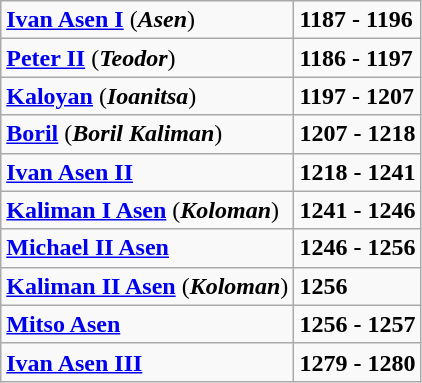<table class="wikitable">
<tr>
<td><strong><a href='#'>Ivan Asen I</a></strong> (<strong><em>Asen</em></strong>)</td>
<td><strong>1187 - 1196</strong></td>
</tr>
<tr>
<td><strong><a href='#'>Peter II</a></strong> (<strong><em>Teodor</em></strong>)</td>
<td><strong>1186 - 1197</strong></td>
</tr>
<tr>
<td><strong><a href='#'>Kaloyan</a></strong> (<strong><em>Ioanitsa</em></strong>)</td>
<td><strong>1197 - 1207</strong></td>
</tr>
<tr>
<td><strong><a href='#'>Boril</a></strong> (<strong><em>Boril Kaliman</em></strong>)</td>
<td><strong>1207 - 1218</strong></td>
</tr>
<tr>
<td><strong><a href='#'>Ivan Asen II</a></strong></td>
<td><strong>1218 - 1241</strong></td>
</tr>
<tr>
<td><strong><a href='#'>Kaliman I Asen</a></strong> (<strong><em>Koloman</em></strong>)</td>
<td><strong>1241 - 1246</strong></td>
</tr>
<tr>
<td><strong><a href='#'>Michael II Asen</a></strong></td>
<td><strong>1246 - 1256</strong></td>
</tr>
<tr>
<td><strong><a href='#'>Kaliman II Asen</a></strong> (<strong><em>Koloman</em></strong>)</td>
<td><strong>1256</strong></td>
</tr>
<tr>
<td><strong><a href='#'>Mitso Asen</a></strong></td>
<td><strong>1256 - 1257</strong></td>
</tr>
<tr>
<td><strong><a href='#'>Ivan Asen III</a></strong></td>
<td><strong>1279 - 1280</strong></td>
</tr>
</table>
